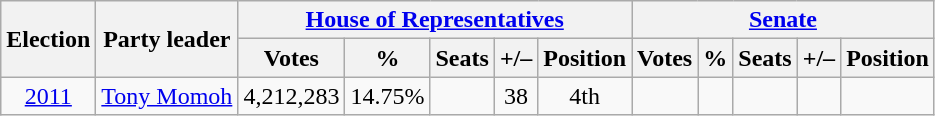<table class="wikitable" style="text-align:center">
<tr>
<th rowspan="2">Election</th>
<th rowspan="2">Party leader</th>
<th colspan="5"><a href='#'>House of Representatives</a></th>
<th colspan="5"><a href='#'>Senate</a></th>
</tr>
<tr>
<th>Votes</th>
<th>%</th>
<th>Seats</th>
<th>+/–</th>
<th>Position</th>
<th>Votes</th>
<th>%</th>
<th>Seats</th>
<th>+/–</th>
<th>Position</th>
</tr>
<tr>
<td><a href='#'>2011</a></td>
<td><a href='#'>Tony Momoh</a></td>
<td>4,212,283</td>
<td>14.75%</td>
<td></td>
<td> 38</td>
<td> 4th</td>
<td></td>
<td></td>
<td></td>
<td></td>
<td></td>
</tr>
</table>
